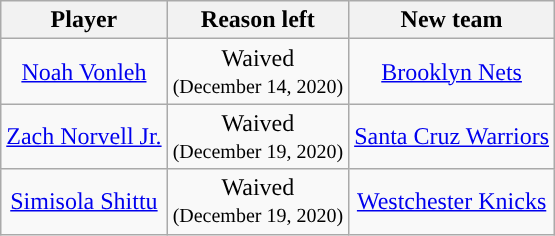<table class="wikitable sortable sortable" style="text-align: center">
<tr>
<th>Player</th>
<th>Reason left</th>
<th>New team</th>
</tr>
<tr>
<td><a href='#'>Noah Vonleh</a></td>
<td>Waived<br><small>(December 14, 2020)</small></td>
<td><a href='#'>Brooklyn Nets</a></td>
</tr>
<tr>
<td><a href='#'>Zach Norvell Jr.</a></td>
<td>Waived<br><small>(December 19, 2020)</small></td>
<td><a href='#'>Santa Cruz Warriors</a></td>
</tr>
<tr>
<td><a href='#'>Simisola Shittu</a></td>
<td>Waived<br><small>(December 19, 2020)</small></td>
<td><a href='#'>Westchester Knicks</a></td>
</tr>
</table>
